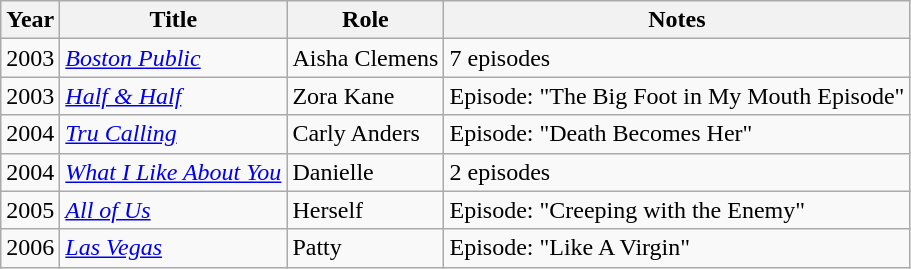<table class="wikitable sortable">
<tr>
<th>Year</th>
<th>Title</th>
<th>Role</th>
<th>Notes</th>
</tr>
<tr>
<td>2003</td>
<td><em><a href='#'>Boston Public</a></em></td>
<td>Aisha Clemens</td>
<td>7 episodes</td>
</tr>
<tr>
<td>2003</td>
<td><em><a href='#'>Half & Half</a></em></td>
<td>Zora Kane</td>
<td>Episode: "The Big Foot in My Mouth Episode"</td>
</tr>
<tr>
<td>2004</td>
<td><em><a href='#'>Tru Calling</a></em></td>
<td>Carly Anders</td>
<td>Episode: "Death Becomes Her"</td>
</tr>
<tr>
<td>2004</td>
<td><em><a href='#'>What I Like About You</a></em></td>
<td>Danielle</td>
<td>2 episodes</td>
</tr>
<tr>
<td>2005</td>
<td><em><a href='#'>All of Us</a></em></td>
<td>Herself</td>
<td>Episode: "Creeping with the Enemy"</td>
</tr>
<tr>
<td>2006</td>
<td><em><a href='#'>Las Vegas</a></em></td>
<td>Patty</td>
<td>Episode: "Like A Virgin"</td>
</tr>
</table>
